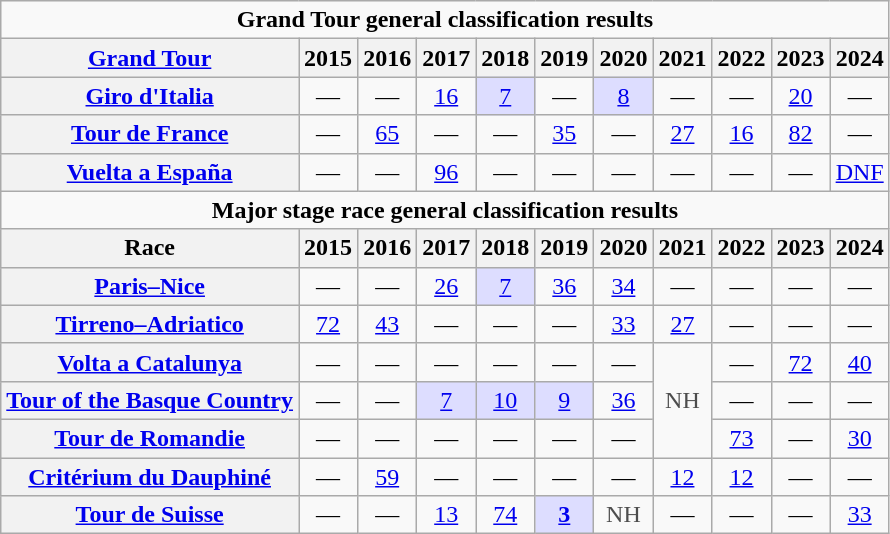<table class="wikitable plainrowheaders">
<tr>
<td colspan=11 align="center"><strong>Grand Tour general classification results</strong></td>
</tr>
<tr>
<th scope="col"><a href='#'>Grand Tour</a></th>
<th scope="col">2015</th>
<th scope="col">2016</th>
<th scope="col">2017</th>
<th scope="col">2018</th>
<th scope="col">2019</th>
<th scope="col">2020</th>
<th scope="col">2021</th>
<th scope="col">2022</th>
<th scope="col">2023</th>
<th scope="col">2024</th>
</tr>
<tr style="text-align:center;">
<th scope="row"> <a href='#'>Giro d'Italia</a></th>
<td>—</td>
<td>—</td>
<td><a href='#'>16</a></td>
<td style="background:#ddf;"><a href='#'>7</a></td>
<td>—</td>
<td style="background:#ddf;"><a href='#'>8</a></td>
<td>—</td>
<td>—</td>
<td><a href='#'>20</a></td>
<td>—</td>
</tr>
<tr style="text-align:center;">
<th scope="row"> <a href='#'>Tour de France</a></th>
<td>—</td>
<td><a href='#'>65</a></td>
<td>—</td>
<td>—</td>
<td><a href='#'>35</a></td>
<td>—</td>
<td><a href='#'>27</a></td>
<td><a href='#'>16</a></td>
<td><a href='#'>82</a></td>
<td>—</td>
</tr>
<tr style="text-align:center;">
<th scope="row"> <a href='#'>Vuelta a España</a></th>
<td>—</td>
<td>—</td>
<td><a href='#'>96</a></td>
<td>—</td>
<td>—</td>
<td>—</td>
<td>—</td>
<td>—</td>
<td>—</td>
<td><a href='#'>DNF</a></td>
</tr>
<tr>
<td colspan=11 align="center"><strong>Major stage race general classification results</strong></td>
</tr>
<tr>
<th scope="col">Race</th>
<th scope="col">2015</th>
<th scope="col">2016</th>
<th scope="col">2017</th>
<th scope="col">2018</th>
<th scope="col">2019</th>
<th scope="col">2020</th>
<th scope="col">2021</th>
<th scope="col">2022</th>
<th scope="col">2023</th>
<th scope="col">2024</th>
</tr>
<tr style="text-align:center;">
<th scope="row"> <a href='#'>Paris–Nice</a></th>
<td>—</td>
<td>—</td>
<td><a href='#'>26</a></td>
<td style="background:#ddf;"><a href='#'>7</a></td>
<td><a href='#'>36</a></td>
<td><a href='#'>34</a></td>
<td>—</td>
<td>—</td>
<td>—</td>
<td>—</td>
</tr>
<tr style="text-align:center;">
<th scope="row"> <a href='#'>Tirreno–Adriatico</a></th>
<td><a href='#'>72</a></td>
<td><a href='#'>43</a></td>
<td>—</td>
<td>—</td>
<td>—</td>
<td><a href='#'>33</a></td>
<td><a href='#'>27</a></td>
<td>—</td>
<td>—</td>
<td>—</td>
</tr>
<tr style="text-align:center;">
<th scope="row"> <a href='#'>Volta a Catalunya</a></th>
<td>—</td>
<td>—</td>
<td>—</td>
<td>—</td>
<td>—</td>
<td>—</td>
<td style="color:#4d4d4d;" rowspan=3>NH</td>
<td>—</td>
<td><a href='#'>72</a></td>
<td><a href='#'>40</a></td>
</tr>
<tr style="text-align:center;">
<th scope="row"> <a href='#'>Tour of the Basque Country</a></th>
<td>—</td>
<td>—</td>
<td style="background:#ddf;"><a href='#'>7</a></td>
<td style="background:#ddf;"><a href='#'>10</a></td>
<td style="background:#ddf;"><a href='#'>9</a></td>
<td><a href='#'>36</a></td>
<td>—</td>
<td>—</td>
<td>—</td>
</tr>
<tr style="text-align:center;">
<th scope="row"> <a href='#'>Tour de Romandie</a></th>
<td>—</td>
<td>—</td>
<td>—</td>
<td>—</td>
<td>—</td>
<td>—</td>
<td><a href='#'>73</a></td>
<td>—</td>
<td><a href='#'>30</a></td>
</tr>
<tr style="text-align:center;">
<th scope="row"> <a href='#'>Critérium du Dauphiné</a></th>
<td>—</td>
<td><a href='#'>59</a></td>
<td>—</td>
<td>—</td>
<td>—</td>
<td>—</td>
<td><a href='#'>12</a></td>
<td><a href='#'>12</a></td>
<td>—</td>
<td>—</td>
</tr>
<tr style="text-align:center;">
<th scope="row"> <a href='#'>Tour de Suisse</a></th>
<td>—</td>
<td>—</td>
<td><a href='#'>13</a></td>
<td><a href='#'>74</a></td>
<td style="background:#ddf;"><a href='#'><strong>3</strong></a></td>
<td style="color:#4d4d4d;">NH</td>
<td>—</td>
<td>—</td>
<td>—</td>
<td><a href='#'>33</a></td>
</tr>
</table>
